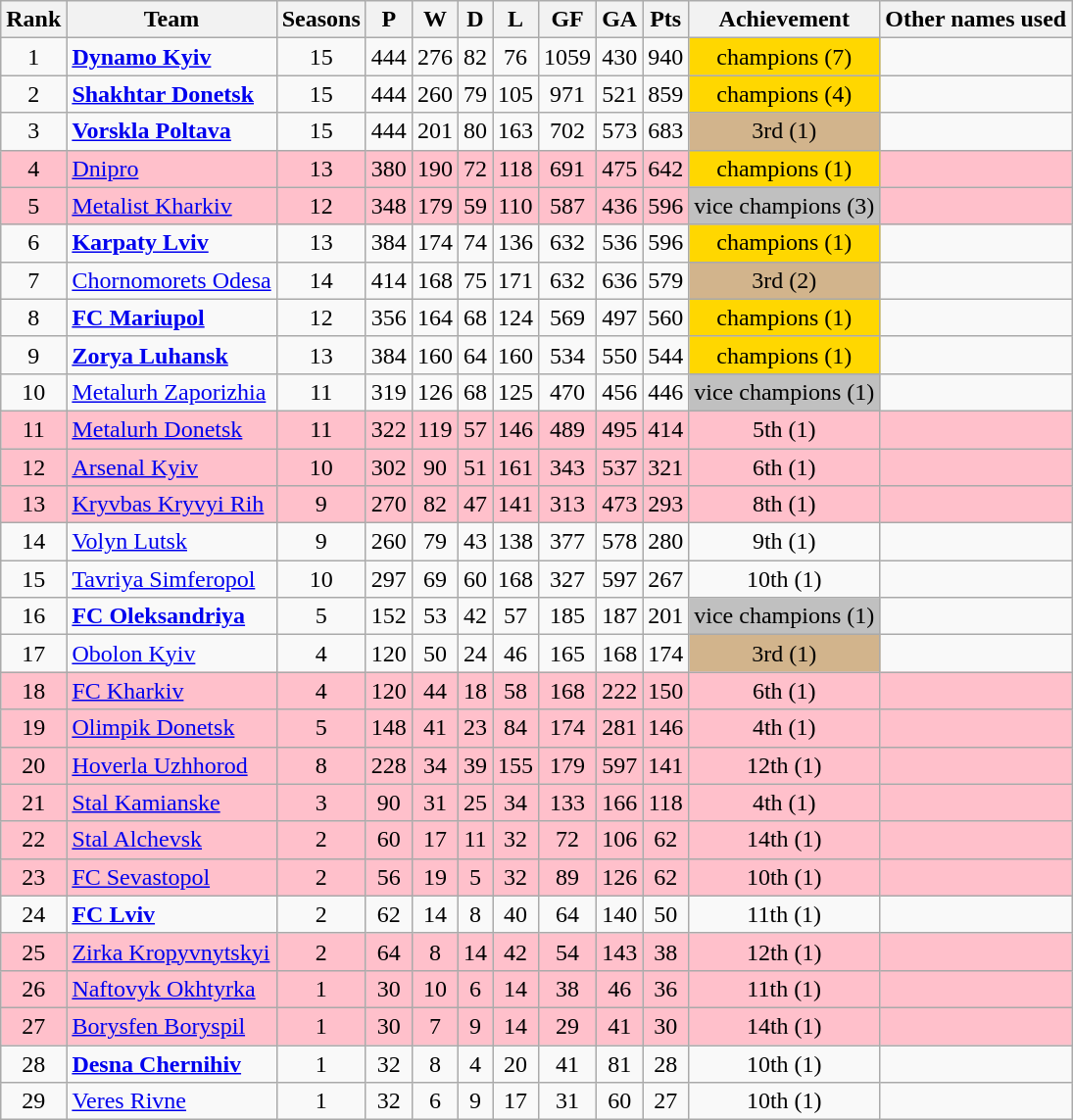<table border=1 bordercolor="#ccccCC" class=wikitable style="font-size:100%;">
<tr align=left valign=center>
<th>Rank</th>
<th>Team</th>
<th>Seasons</th>
<th>P</th>
<th>W</th>
<th>D</th>
<th>L</th>
<th>GF</th>
<th>GA</th>
<th>Pts</th>
<th>Achievement</th>
<th>Other names used</th>
</tr>
<tr align=center>
<td>1</td>
<td align=left><strong><a href='#'>Dynamo Kyiv</a></strong></td>
<td>15</td>
<td>444</td>
<td>276</td>
<td>82</td>
<td>76</td>
<td>1059</td>
<td>430</td>
<td>940</td>
<td bgcolor=gold>champions (7)</td>
<td></td>
</tr>
<tr align=center>
<td>2</td>
<td align=left><strong><a href='#'>Shakhtar Donetsk</a></strong></td>
<td>15</td>
<td>444</td>
<td>260</td>
<td>79</td>
<td>105</td>
<td>971</td>
<td>521</td>
<td>859</td>
<td bgcolor=gold>champions (4)</td>
<td></td>
</tr>
<tr align=center>
<td>3</td>
<td align=left><strong><a href='#'>Vorskla Poltava</a></strong></td>
<td>15</td>
<td>444</td>
<td>201</td>
<td>80</td>
<td>163</td>
<td>702</td>
<td>573</td>
<td>683</td>
<td bgcolor=tan>3rd (1)</td>
<td></td>
</tr>
<tr align=center bgcolor=pink>
<td>4</td>
<td align=left><a href='#'>Dnipro</a></td>
<td>13</td>
<td>380</td>
<td>190</td>
<td>72</td>
<td>118</td>
<td>691</td>
<td>475</td>
<td>642</td>
<td bgcolor=gold>champions (1)</td>
<td></td>
</tr>
<tr align=center bgcolor=pink>
<td>5</td>
<td align=left><a href='#'>Metalist Kharkiv</a></td>
<td>12</td>
<td>348</td>
<td>179</td>
<td>59</td>
<td>110</td>
<td>587</td>
<td>436</td>
<td>596</td>
<td bgcolor=silver>vice champions (3)</td>
<td></td>
</tr>
<tr align=center>
<td>6</td>
<td align=left><strong><a href='#'>Karpaty Lviv</a></strong></td>
<td>13</td>
<td>384</td>
<td>174</td>
<td>74</td>
<td>136</td>
<td>632</td>
<td>536</td>
<td>596</td>
<td bgcolor=gold>champions (1)</td>
<td></td>
</tr>
<tr align=center>
<td>7</td>
<td align=left><a href='#'>Chornomorets Odesa</a></td>
<td>14</td>
<td>414</td>
<td>168</td>
<td>75</td>
<td>171</td>
<td>632</td>
<td>636</td>
<td>579</td>
<td bgcolor=tan>3rd (2)</td>
<td></td>
</tr>
<tr align=center>
<td>8</td>
<td align=left><strong><a href='#'>FC Mariupol</a></strong></td>
<td>12</td>
<td>356</td>
<td>164</td>
<td>68</td>
<td>124</td>
<td>569</td>
<td>497</td>
<td>560</td>
<td bgcolor=gold>champions (1)</td>
<td></td>
</tr>
<tr align=center>
<td>9</td>
<td align=left><strong><a href='#'>Zorya Luhansk</a></strong></td>
<td>13</td>
<td>384</td>
<td>160</td>
<td>64</td>
<td>160</td>
<td>534</td>
<td>550</td>
<td>544</td>
<td bgcolor=gold>champions (1)</td>
<td></td>
</tr>
<tr align=center>
<td>10</td>
<td align=left><a href='#'>Metalurh Zaporizhia</a></td>
<td>11</td>
<td>319</td>
<td>126</td>
<td>68</td>
<td>125</td>
<td>470</td>
<td>456</td>
<td>446</td>
<td bgcolor=silver>vice champions (1)</td>
<td></td>
</tr>
<tr align=center bgcolor=pink>
<td>11</td>
<td align=left><a href='#'>Metalurh Donetsk</a></td>
<td>11</td>
<td>322</td>
<td>119</td>
<td>57</td>
<td>146</td>
<td>489</td>
<td>495</td>
<td>414</td>
<td>5th (1)</td>
<td></td>
</tr>
<tr align=center bgcolor=pink>
<td>12</td>
<td align=left><a href='#'>Arsenal Kyiv</a></td>
<td>10</td>
<td>302</td>
<td>90</td>
<td>51</td>
<td>161</td>
<td>343</td>
<td>537</td>
<td>321</td>
<td>6th (1)</td>
<td></td>
</tr>
<tr align=center bgcolor=pink>
<td>13</td>
<td align=left><a href='#'>Kryvbas Kryvyi Rih</a></td>
<td>9</td>
<td>270</td>
<td>82</td>
<td>47</td>
<td>141</td>
<td>313</td>
<td>473</td>
<td>293</td>
<td>8th (1)</td>
<td></td>
</tr>
<tr align=center>
<td>14</td>
<td align=left><a href='#'>Volyn Lutsk</a></td>
<td>9</td>
<td>260</td>
<td>79</td>
<td>43</td>
<td>138</td>
<td>377</td>
<td>578</td>
<td>280</td>
<td>9th (1)</td>
<td></td>
</tr>
<tr align=center>
<td>15</td>
<td align=left><a href='#'>Tavriya Simferopol</a></td>
<td>10</td>
<td>297</td>
<td>69</td>
<td>60</td>
<td>168</td>
<td>327</td>
<td>597</td>
<td>267</td>
<td>10th (1)</td>
<td></td>
</tr>
<tr align=center>
<td>16</td>
<td align=left><strong><a href='#'>FC Oleksandriya</a></strong></td>
<td>5</td>
<td>152</td>
<td>53</td>
<td>42</td>
<td>57</td>
<td>185</td>
<td>187</td>
<td>201</td>
<td bgcolor=silver>vice champions (1)</td>
<td></td>
</tr>
<tr align=center>
<td>17</td>
<td align=left><a href='#'>Obolon Kyiv</a></td>
<td>4</td>
<td>120</td>
<td>50</td>
<td>24</td>
<td>46</td>
<td>165</td>
<td>168</td>
<td>174</td>
<td bgcolor=tan>3rd (1)</td>
<td></td>
</tr>
<tr align=center bgcolor=pink>
<td>18</td>
<td align=left><a href='#'>FC Kharkiv</a></td>
<td>4</td>
<td>120</td>
<td>44</td>
<td>18</td>
<td>58</td>
<td>168</td>
<td>222</td>
<td>150</td>
<td>6th (1)</td>
<td></td>
</tr>
<tr align=center bgcolor=pink>
<td>19</td>
<td align=left><a href='#'>Olimpik Donetsk</a></td>
<td>5</td>
<td>148</td>
<td>41</td>
<td>23</td>
<td>84</td>
<td>174</td>
<td>281</td>
<td>146</td>
<td>4th (1)</td>
<td></td>
</tr>
<tr align=center bgcolor=pink>
<td>20</td>
<td align=left><a href='#'>Hoverla Uzhhorod</a></td>
<td>8</td>
<td>228</td>
<td>34</td>
<td>39</td>
<td>155</td>
<td>179</td>
<td>597</td>
<td>141</td>
<td>12th (1)</td>
<td></td>
</tr>
<tr align=center bgcolor=pink>
<td>21</td>
<td align=left><a href='#'>Stal Kamianske</a></td>
<td>3</td>
<td>90</td>
<td>31</td>
<td>25</td>
<td>34</td>
<td>133</td>
<td>166</td>
<td>118</td>
<td>4th (1)</td>
<td></td>
</tr>
<tr align=center bgcolor=pink>
<td>22</td>
<td align=left><a href='#'>Stal Alchevsk</a></td>
<td>2</td>
<td>60</td>
<td>17</td>
<td>11</td>
<td>32</td>
<td>72</td>
<td>106</td>
<td>62</td>
<td>14th (1)</td>
<td></td>
</tr>
<tr align=center bgcolor=pink>
<td>23</td>
<td align=left><a href='#'>FC Sevastopol</a></td>
<td>2</td>
<td>56</td>
<td>19</td>
<td>5</td>
<td>32</td>
<td>89</td>
<td>126</td>
<td>62</td>
<td>10th (1)</td>
<td></td>
</tr>
<tr align=center>
<td>24</td>
<td align=left><strong><a href='#'>FC Lviv</a></strong></td>
<td>2</td>
<td>62</td>
<td>14</td>
<td>8</td>
<td>40</td>
<td>64</td>
<td>140</td>
<td>50</td>
<td>11th (1)</td>
<td></td>
</tr>
<tr align=center bgcolor=pink>
<td>25</td>
<td align=left><a href='#'>Zirka Kropyvnytskyi</a></td>
<td>2</td>
<td>64</td>
<td>8</td>
<td>14</td>
<td>42</td>
<td>54</td>
<td>143</td>
<td>38</td>
<td>12th (1)</td>
<td></td>
</tr>
<tr align=center bgcolor=pink>
<td>26</td>
<td align=left><a href='#'>Naftovyk Okhtyrka</a></td>
<td>1</td>
<td>30</td>
<td>10</td>
<td>6</td>
<td>14</td>
<td>38</td>
<td>46</td>
<td>36</td>
<td>11th (1)</td>
<td></td>
</tr>
<tr align=center bgcolor=pink>
<td>27</td>
<td align=left><a href='#'>Borysfen Boryspil</a></td>
<td>1</td>
<td>30</td>
<td>7</td>
<td>9</td>
<td>14</td>
<td>29</td>
<td>41</td>
<td>30</td>
<td>14th (1)</td>
<td></td>
</tr>
<tr align=center>
<td>28</td>
<td align=left><strong><a href='#'>Desna Chernihiv</a></strong></td>
<td>1</td>
<td>32</td>
<td>8</td>
<td>4</td>
<td>20</td>
<td>41</td>
<td>81</td>
<td>28</td>
<td>10th (1)</td>
<td></td>
</tr>
<tr align=center>
<td>29</td>
<td align=left><a href='#'>Veres Rivne</a></td>
<td>1</td>
<td>32</td>
<td>6</td>
<td>9</td>
<td>17</td>
<td>31</td>
<td>60</td>
<td>27</td>
<td>10th (1)</td>
<td></td>
</tr>
</table>
